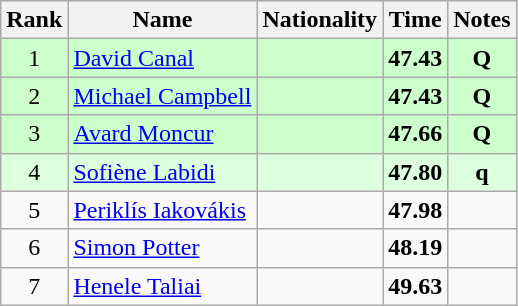<table class="wikitable sortable" style="text-align:center">
<tr>
<th>Rank</th>
<th>Name</th>
<th>Nationality</th>
<th>Time</th>
<th>Notes</th>
</tr>
<tr bgcolor=ccffcc>
<td>1</td>
<td align=left><a href='#'>David Canal</a></td>
<td align=left></td>
<td><strong>47.43</strong></td>
<td><strong>Q</strong></td>
</tr>
<tr bgcolor=ccffcc>
<td>2</td>
<td align=left><a href='#'>Michael Campbell</a></td>
<td align=left></td>
<td><strong>47.43</strong></td>
<td><strong>Q</strong></td>
</tr>
<tr bgcolor=ccffcc>
<td>3</td>
<td align=left><a href='#'>Avard Moncur</a></td>
<td align=left></td>
<td><strong>47.66</strong></td>
<td><strong>Q</strong></td>
</tr>
<tr bgcolor=ddffdd>
<td>4</td>
<td align=left><a href='#'>Sofiène Labidi</a></td>
<td align=left></td>
<td><strong>47.80</strong></td>
<td><strong>q</strong></td>
</tr>
<tr>
<td>5</td>
<td align=left><a href='#'>Periklís Iakovákis</a></td>
<td align=left></td>
<td><strong>47.98</strong></td>
<td></td>
</tr>
<tr>
<td>6</td>
<td align=left><a href='#'>Simon Potter</a></td>
<td align=left></td>
<td><strong>48.19</strong></td>
<td></td>
</tr>
<tr>
<td>7</td>
<td align=left><a href='#'>Henele Taliai</a></td>
<td align=left></td>
<td><strong>49.63</strong></td>
<td></td>
</tr>
</table>
